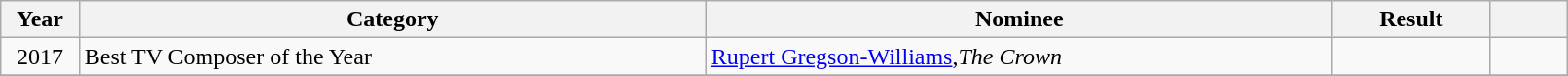<table class="wikitable" style="width:85%;">
<tr>
<th width=5%>Year</th>
<th style="width:40%;">Category</th>
<th style="width:40%;">Nominee</th>
<th style="width:10%;">Result</th>
<th width=5%></th>
</tr>
<tr>
<td style="text-align: center;" rowspan="1">2017</td>
<td>Best TV Composer of the Year</td>
<td><a href='#'>Rupert Gregson-Williams</a>,<em>The Crown</em></td>
<td></td>
<td align="center"></td>
</tr>
<tr>
</tr>
</table>
